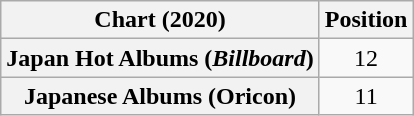<table class="wikitable plainrowheaders" style="text-align:center">
<tr>
<th scope="col">Chart (2020)</th>
<th scope="col">Position</th>
</tr>
<tr>
<th scope="row">Japan Hot Albums (<em>Billboard</em>)</th>
<td>12</td>
</tr>
<tr>
<th scope="row">Japanese Albums (Oricon)</th>
<td>11</td>
</tr>
</table>
